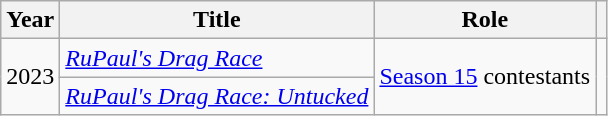<table class="wikitable">
<tr>
<th>Year</th>
<th>Title</th>
<th>Role</th>
<th style="text-align: center;" class="unsortable"></th>
</tr>
<tr>
<td rowspan="2">2023</td>
<td><em><a href='#'>RuPaul's Drag Race</a></em></td>
<td rowspan="2"><a href='#'>Season 15</a> contestants</td>
<td rowspan="2"></td>
</tr>
<tr>
<td><em><a href='#'>RuPaul's Drag Race: Untucked</a></em></td>
</tr>
</table>
